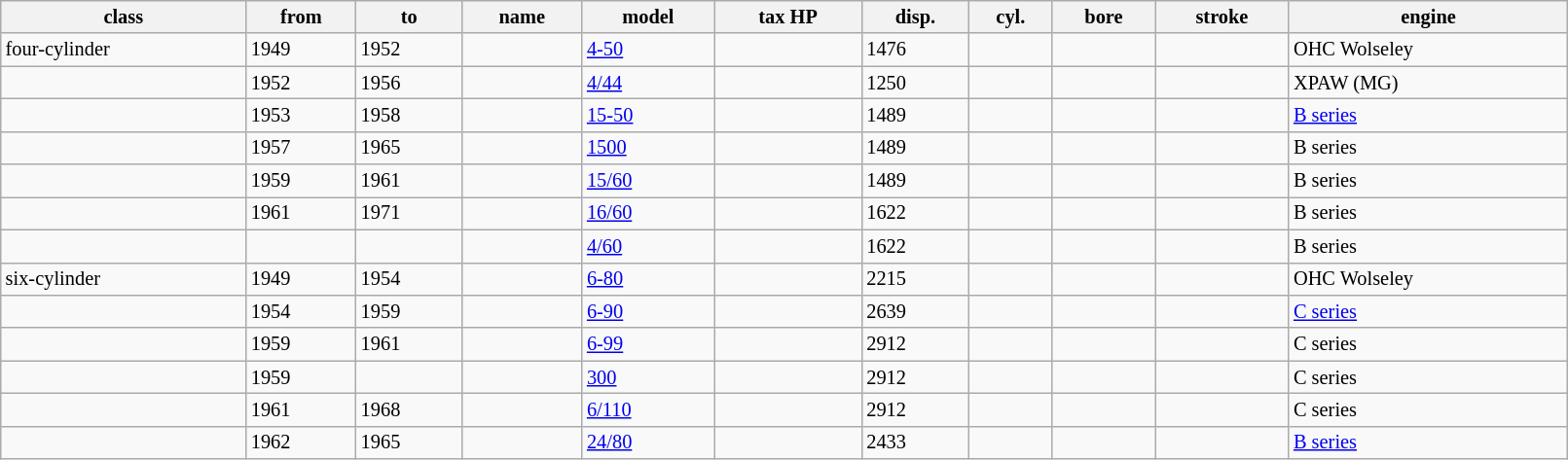<table class="wikitable" style="font-size:85%; width:85%">
<tr>
<th>class</th>
<th>from</th>
<th>to</th>
<th>name</th>
<th>model</th>
<th>tax HP </th>
<th>disp.</th>
<th>cyl.</th>
<th>bore</th>
<th>stroke</th>
<th>engine</th>
</tr>
<tr>
<td>four-cylinder</td>
<td>1949</td>
<td>1952</td>
<td></td>
<td><a href='#'>4-50</a></td>
<td></td>
<td>1476</td>
<td></td>
<td></td>
<td></td>
<td>OHC Wolseley</td>
</tr>
<tr>
<td></td>
<td>1952</td>
<td>1956</td>
<td></td>
<td><a href='#'>4/44</a></td>
<td></td>
<td>1250</td>
<td></td>
<td></td>
<td></td>
<td>XPAW (MG)</td>
</tr>
<tr>
<td></td>
<td>1953</td>
<td>1958</td>
<td></td>
<td><a href='#'>15-50</a></td>
<td></td>
<td>1489</td>
<td></td>
<td></td>
<td></td>
<td><a href='#'>B series</a></td>
</tr>
<tr>
<td></td>
<td>1957</td>
<td>1965</td>
<td></td>
<td><a href='#'>1500</a></td>
<td></td>
<td>1489</td>
<td></td>
<td></td>
<td></td>
<td>B series</td>
</tr>
<tr>
<td></td>
<td>1959</td>
<td>1961</td>
<td></td>
<td><a href='#'>15/60</a></td>
<td></td>
<td>1489</td>
<td></td>
<td></td>
<td></td>
<td>B series</td>
</tr>
<tr>
<td></td>
<td>1961</td>
<td>1971</td>
<td></td>
<td><a href='#'>16/60</a></td>
<td></td>
<td>1622</td>
<td></td>
<td></td>
<td></td>
<td>B series</td>
</tr>
<tr>
<td></td>
<td></td>
<td></td>
<td></td>
<td><a href='#'>4/60</a></td>
<td></td>
<td>1622</td>
<td></td>
<td></td>
<td></td>
<td>B series </td>
</tr>
<tr>
<td>six-cylinder</td>
<td>1949</td>
<td>1954</td>
<td></td>
<td><a href='#'>6-80</a></td>
<td></td>
<td>2215</td>
<td></td>
<td></td>
<td></td>
<td>OHC Wolseley</td>
</tr>
<tr>
<td></td>
<td>1954</td>
<td>1959</td>
<td></td>
<td><a href='#'>6-90</a></td>
<td></td>
<td>2639</td>
<td></td>
<td></td>
<td></td>
<td><a href='#'>C series</a></td>
</tr>
<tr>
<td></td>
<td>1959</td>
<td>1961</td>
<td></td>
<td><a href='#'>6-99</a></td>
<td></td>
<td>2912</td>
<td></td>
<td></td>
<td></td>
<td>C series</td>
</tr>
<tr>
<td></td>
<td>1959</td>
<td></td>
<td></td>
<td><a href='#'>300</a></td>
<td></td>
<td>2912</td>
<td></td>
<td></td>
<td></td>
<td>C series </td>
</tr>
<tr>
<td></td>
<td>1961</td>
<td>1968</td>
<td></td>
<td><a href='#'>6/110</a></td>
<td></td>
<td>2912</td>
<td></td>
<td></td>
<td></td>
<td>C series</td>
</tr>
<tr>
<td></td>
<td>1962</td>
<td>1965</td>
<td></td>
<td><a href='#'>24/80</a></td>
<td></td>
<td>2433</td>
<td></td>
<td></td>
<td></td>
<td><a href='#'>B series</a></td>
</tr>
</table>
